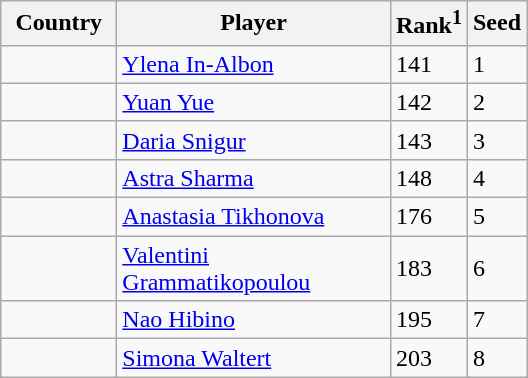<table class="sortable wikitable">
<tr>
<th width="70">Country</th>
<th width="175">Player</th>
<th>Rank<sup>1</sup></th>
<th>Seed</th>
</tr>
<tr>
<td></td>
<td><a href='#'>Ylena In-Albon</a></td>
<td>141</td>
<td>1</td>
</tr>
<tr>
<td></td>
<td><a href='#'>Yuan Yue</a></td>
<td>142</td>
<td>2</td>
</tr>
<tr>
<td></td>
<td><a href='#'>Daria Snigur</a></td>
<td>143</td>
<td>3</td>
</tr>
<tr>
<td></td>
<td><a href='#'>Astra Sharma</a></td>
<td>148</td>
<td>4</td>
</tr>
<tr>
<td></td>
<td><a href='#'>Anastasia Tikhonova</a></td>
<td>176</td>
<td>5</td>
</tr>
<tr>
<td></td>
<td><a href='#'>Valentini Grammatikopoulou</a></td>
<td>183</td>
<td>6</td>
</tr>
<tr>
<td></td>
<td><a href='#'>Nao Hibino</a></td>
<td>195</td>
<td>7</td>
</tr>
<tr>
<td></td>
<td><a href='#'>Simona Waltert</a></td>
<td>203</td>
<td>8</td>
</tr>
</table>
